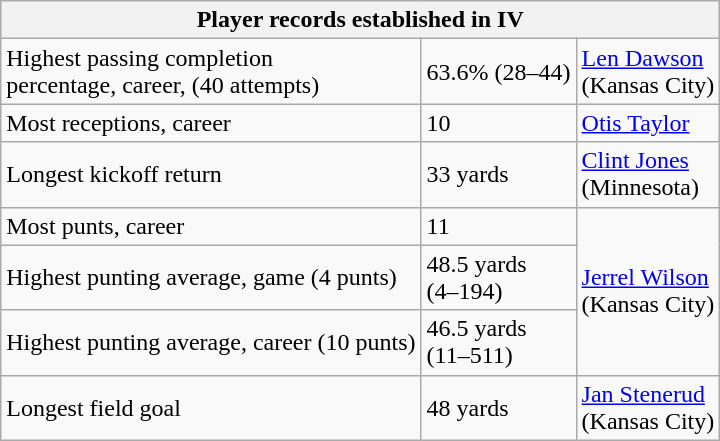<table class="wikitable">
<tr>
<th colspan=3>Player records established in IV</th>
</tr>
<tr>
<td>Highest passing completion<br> percentage, career, (40 attempts)</td>
<td>63.6% (28–44)</td>
<td><a href='#'>Len Dawson</a><br>(Kansas City)</td>
</tr>
<tr>
<td>Most receptions, career</td>
<td>10</td>
<td><a href='#'>Otis Taylor</a><br></td>
</tr>
<tr>
<td>Longest kickoff return</td>
<td>33 yards</td>
<td><a href='#'>Clint Jones</a><br>(Minnesota)</td>
</tr>
<tr>
<td>Most punts, career</td>
<td>11</td>
<td rowspan=3><a href='#'>Jerrel Wilson</a> <br>(Kansas City)</td>
</tr>
<tr>
<td>Highest punting average, game (4 punts)</td>
<td>48.5 yards<br>(4–194)</td>
</tr>
<tr>
<td>Highest punting average, career (10 punts)</td>
<td>46.5 yards<br>(11–511)</td>
</tr>
<tr>
<td>Longest field goal</td>
<td>48 yards</td>
<td><a href='#'>Jan Stenerud</a><br>(Kansas City)</td>
</tr>
</table>
